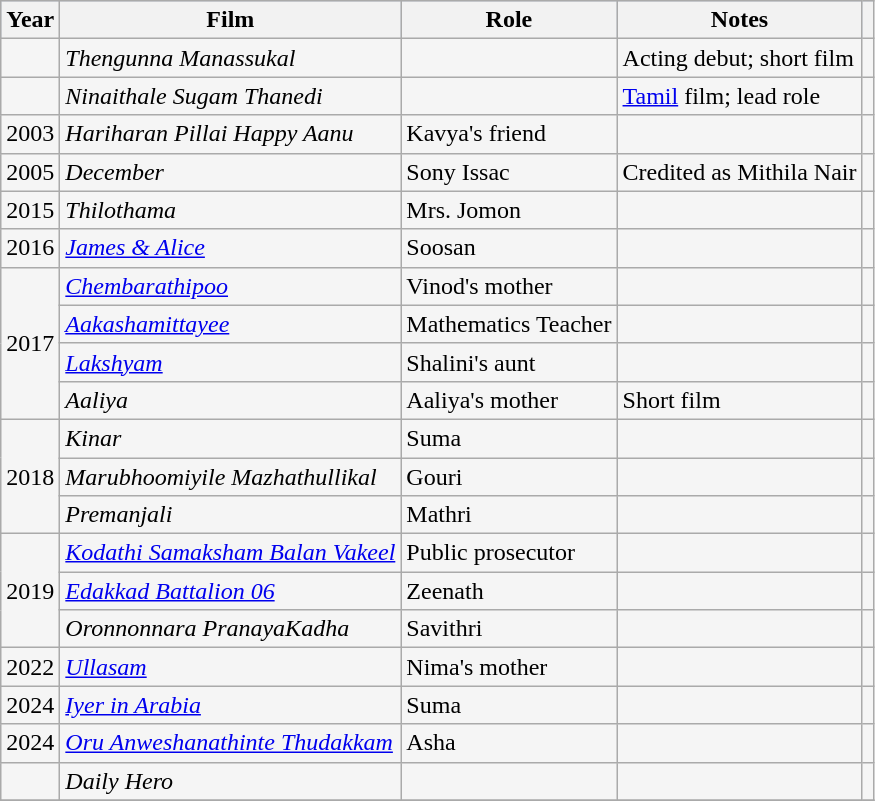<table class="wikitable sortable" style="background:#f5f5f5;">
<tr style="background:#B0C4DE;">
<th>Year</th>
<th>Film</th>
<th>Role</th>
<th>Notes</th>
<th></th>
</tr>
<tr>
<td></td>
<td><em>Thengunna Manassukal</em></td>
<td></td>
<td>Acting debut; short film</td>
<td></td>
</tr>
<tr>
<td></td>
<td><em>Ninaithale Sugam Thanedi</em></td>
<td></td>
<td><a href='#'>Tamil</a> film; lead role</td>
<td></td>
</tr>
<tr>
<td>2003</td>
<td><em>Hariharan Pillai Happy Aanu </em></td>
<td>Kavya's friend</td>
<td></td>
<td></td>
</tr>
<tr>
<td>2005</td>
<td><em>December</em></td>
<td>Sony Issac</td>
<td>Credited as Mithila Nair</td>
<td></td>
</tr>
<tr>
<td>2015</td>
<td><em>Thilothama</em></td>
<td>Mrs. Jomon</td>
<td></td>
<td></td>
</tr>
<tr>
<td>2016</td>
<td><em><a href='#'>James & Alice</a></em></td>
<td>Soosan</td>
<td></td>
<td></td>
</tr>
<tr>
<td rowspan=4>2017</td>
<td><em><a href='#'>Chembarathipoo</a></em></td>
<td>Vinod's mother</td>
<td></td>
<td></td>
</tr>
<tr>
<td><em><a href='#'>Aakashamittayee</a></em></td>
<td>Mathematics Teacher</td>
<td></td>
<td></td>
</tr>
<tr>
<td><em><a href='#'>Lakshyam</a></em></td>
<td>Shalini's aunt</td>
<td></td>
<td></td>
</tr>
<tr>
<td><em>Aaliya</em></td>
<td>Aaliya's mother</td>
<td>Short film</td>
<td></td>
</tr>
<tr>
<td rowspan=3>2018</td>
<td><em>Kinar</em></td>
<td>Suma</td>
<td></td>
<td></td>
</tr>
<tr>
<td><em>Marubhoomiyile Mazhathullikal</em></td>
<td>Gouri</td>
<td></td>
<td></td>
</tr>
<tr>
<td><em>Premanjali</em></td>
<td>Mathri</td>
<td></td>
<td></td>
</tr>
<tr>
<td rowspan=3>2019</td>
<td><em><a href='#'>Kodathi Samaksham Balan Vakeel</a></em></td>
<td>Public prosecutor</td>
<td></td>
<td></td>
</tr>
<tr>
<td><em><a href='#'>Edakkad Battalion 06</a></em></td>
<td>Zeenath</td>
<td></td>
<td></td>
</tr>
<tr>
<td><em>Oronnonnara PranayaKadha</em></td>
<td>Savithri</td>
<td></td>
<td></td>
</tr>
<tr>
<td>2022</td>
<td><em><a href='#'>Ullasam</a></em></td>
<td>Nima's mother</td>
<td></td>
<td></td>
</tr>
<tr>
<td>2024</td>
<td><em><a href='#'>Iyer in Arabia</a></em></td>
<td>Suma</td>
<td></td>
<td></td>
</tr>
<tr>
<td>2024</td>
<td><em><a href='#'>Oru Anweshanathinte Thudakkam</a></em></td>
<td>Asha</td>
<td></td>
<td></td>
</tr>
<tr>
<td></td>
<td><em>Daily Hero</em></td>
<td></td>
<td></td>
<td></td>
</tr>
<tr>
</tr>
</table>
